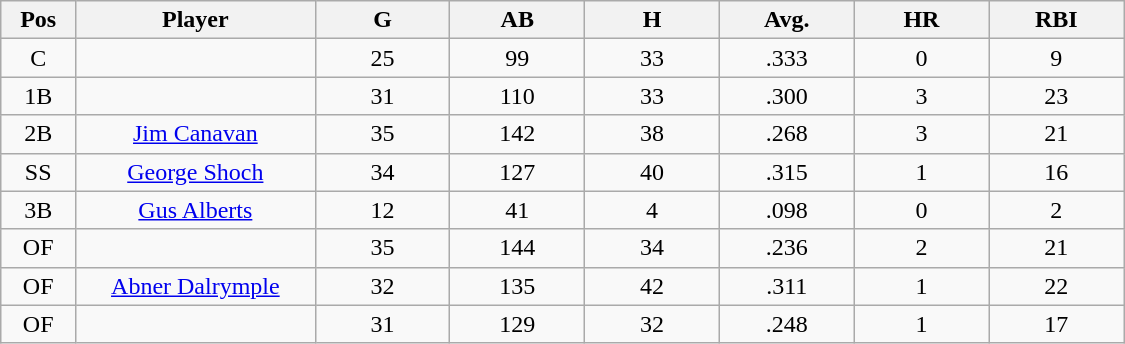<table class="wikitable sortable">
<tr>
<th bgcolor="#DDDDFF" width="5%">Pos</th>
<th bgcolor="#DDDDFF" width="16%">Player</th>
<th bgcolor="#DDDDFF" width="9%">G</th>
<th bgcolor="#DDDDFF" width="9%">AB</th>
<th bgcolor="#DDDDFF" width="9%">H</th>
<th bgcolor="#DDDDFF" width="9%">Avg.</th>
<th bgcolor="#DDDDFF" width="9%">HR</th>
<th bgcolor="#DDDDFF" width="9%">RBI</th>
</tr>
<tr align="center">
<td>C</td>
<td></td>
<td>25</td>
<td>99</td>
<td>33</td>
<td>.333</td>
<td>0</td>
<td>9</td>
</tr>
<tr align="center">
<td>1B</td>
<td></td>
<td>31</td>
<td>110</td>
<td>33</td>
<td>.300</td>
<td>3</td>
<td>23</td>
</tr>
<tr align="center">
<td>2B</td>
<td><a href='#'>Jim Canavan</a></td>
<td>35</td>
<td>142</td>
<td>38</td>
<td>.268</td>
<td>3</td>
<td>21</td>
</tr>
<tr align=center>
<td>SS</td>
<td><a href='#'>George Shoch</a></td>
<td>34</td>
<td>127</td>
<td>40</td>
<td>.315</td>
<td>1</td>
<td>16</td>
</tr>
<tr align=center>
<td>3B</td>
<td><a href='#'>Gus Alberts</a></td>
<td>12</td>
<td>41</td>
<td>4</td>
<td>.098</td>
<td>0</td>
<td>2</td>
</tr>
<tr align=center>
<td>OF</td>
<td></td>
<td>35</td>
<td>144</td>
<td>34</td>
<td>.236</td>
<td>2</td>
<td>21</td>
</tr>
<tr align="center">
<td>OF</td>
<td><a href='#'>Abner Dalrymple</a></td>
<td>32</td>
<td>135</td>
<td>42</td>
<td>.311</td>
<td>1</td>
<td>22</td>
</tr>
<tr align=center>
<td>OF</td>
<td></td>
<td>31</td>
<td>129</td>
<td>32</td>
<td>.248</td>
<td>1</td>
<td>17</td>
</tr>
</table>
